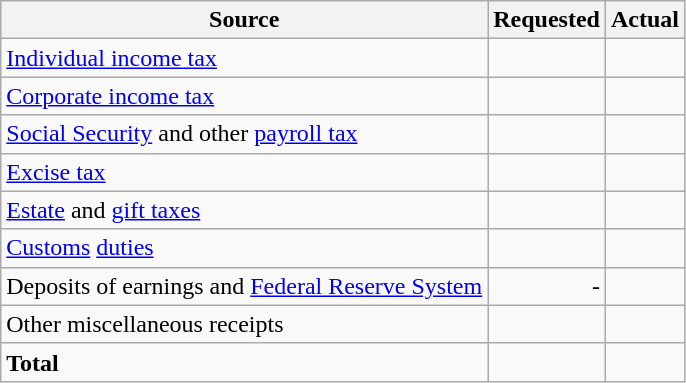<table class="wikitable sortable">
<tr>
<th>Source</th>
<th>Requested</th>
<th>Actual</th>
</tr>
<tr>
<td><a href='#'>Individual income tax</a></td>
<td style="text-align:right"></td>
<td style="text-align:right"></td>
</tr>
<tr>
<td><a href='#'>Corporate income tax</a></td>
<td style="text-align:right"></td>
<td style="text-align:right"></td>
</tr>
<tr>
<td><a href='#'>Social Security</a> and other <a href='#'>payroll tax</a></td>
<td style="text-align:right"></td>
<td style="text-align:right"></td>
</tr>
<tr>
<td><a href='#'>Excise tax</a></td>
<td style="text-align:right"></td>
<td style="text-align:right"></td>
</tr>
<tr>
<td><a href='#'>Estate</a> and <a href='#'>gift taxes</a></td>
<td style="text-align:right"></td>
<td style="text-align:right"></td>
</tr>
<tr>
<td><a href='#'>Customs</a> <a href='#'>duties</a></td>
<td style="text-align:right"></td>
<td style="text-align:right"></td>
</tr>
<tr>
<td>Deposits of earnings and <a href='#'>Federal Reserve System</a></td>
<td style="text-align:right">-</td>
<td style="text-align:right"></td>
</tr>
<tr>
<td>Other miscellaneous receipts</td>
<td style="text-align:right"></td>
<td style="text-align:right"></td>
</tr>
<tr class="sortbottom">
<td><strong>Total</strong></td>
<td style="text-align:right"><strong></strong></td>
<td style="text-align:right"><strong></strong></td>
</tr>
</table>
